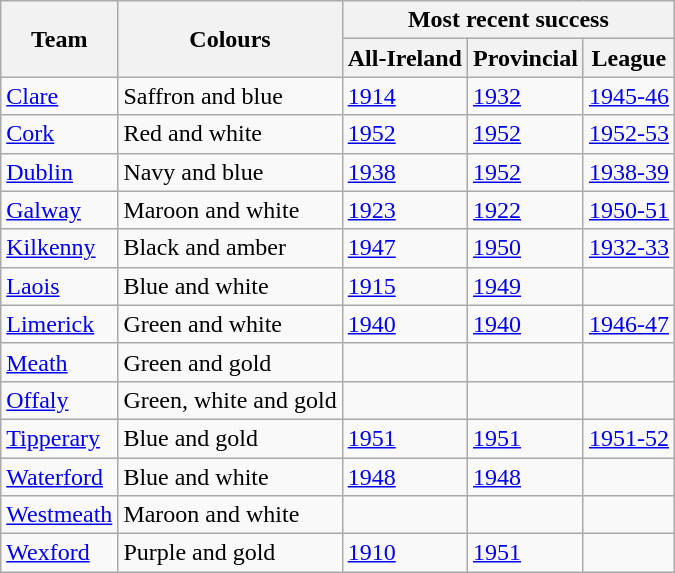<table class="wikitable">
<tr>
<th rowspan="2">Team</th>
<th rowspan="2">Colours</th>
<th colspan="3">Most recent success</th>
</tr>
<tr>
<th>All-Ireland</th>
<th>Provincial</th>
<th>League</th>
</tr>
<tr>
<td><a href='#'>Clare</a></td>
<td>Saffron and blue</td>
<td><a href='#'>1914</a></td>
<td><a href='#'>1932</a></td>
<td><a href='#'>1945-46</a></td>
</tr>
<tr>
<td><a href='#'>Cork</a></td>
<td>Red and white</td>
<td><a href='#'>1952</a></td>
<td><a href='#'>1952</a></td>
<td><a href='#'>1952-53</a></td>
</tr>
<tr>
<td><a href='#'>Dublin</a></td>
<td>Navy and blue</td>
<td><a href='#'>1938</a></td>
<td><a href='#'>1952</a></td>
<td><a href='#'>1938-39</a></td>
</tr>
<tr>
<td><a href='#'>Galway</a></td>
<td>Maroon and white</td>
<td><a href='#'>1923</a></td>
<td><a href='#'>1922</a></td>
<td><a href='#'>1950-51</a></td>
</tr>
<tr>
<td><a href='#'>Kilkenny</a></td>
<td>Black and amber</td>
<td><a href='#'>1947</a></td>
<td><a href='#'>1950</a></td>
<td><a href='#'>1932-33</a></td>
</tr>
<tr>
<td><a href='#'>Laois</a></td>
<td>Blue and white</td>
<td><a href='#'>1915</a></td>
<td><a href='#'>1949</a></td>
<td></td>
</tr>
<tr>
<td><a href='#'>Limerick</a></td>
<td>Green and white</td>
<td><a href='#'>1940</a></td>
<td><a href='#'>1940</a></td>
<td><a href='#'>1946-47</a></td>
</tr>
<tr>
<td><a href='#'>Meath</a></td>
<td>Green and gold</td>
<td></td>
<td></td>
<td></td>
</tr>
<tr>
<td><a href='#'>Offaly</a></td>
<td>Green, white and gold</td>
<td></td>
<td></td>
<td></td>
</tr>
<tr>
<td><a href='#'>Tipperary</a></td>
<td>Blue and gold</td>
<td><a href='#'>1951</a></td>
<td><a href='#'>1951</a></td>
<td><a href='#'>1951-52</a></td>
</tr>
<tr>
<td><a href='#'>Waterford</a></td>
<td>Blue and white</td>
<td><a href='#'>1948</a></td>
<td><a href='#'>1948</a></td>
<td></td>
</tr>
<tr>
<td><a href='#'>Westmeath</a></td>
<td>Maroon and white</td>
<td></td>
<td></td>
<td></td>
</tr>
<tr>
<td><a href='#'>Wexford</a></td>
<td>Purple and gold</td>
<td><a href='#'>1910</a></td>
<td><a href='#'>1951</a></td>
<td></td>
</tr>
</table>
